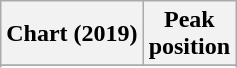<table class="wikitable sortable plainrowheaders" style="text-align:center">
<tr>
<th scope="col">Chart (2019)</th>
<th scope="col">Peak<br>position</th>
</tr>
<tr>
</tr>
<tr>
</tr>
<tr>
</tr>
<tr>
</tr>
<tr>
</tr>
</table>
